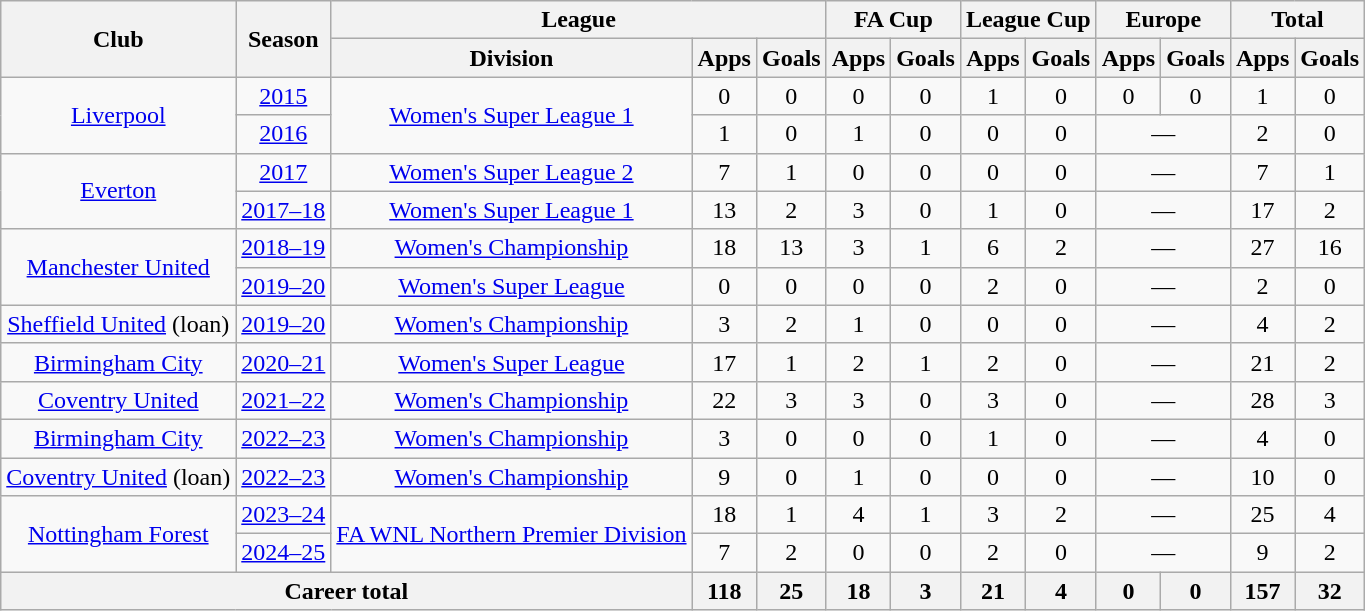<table class="wikitable" style="text-align:center">
<tr>
<th rowspan="2">Club</th>
<th rowspan="2">Season</th>
<th colspan="3">League</th>
<th colspan="2">FA Cup</th>
<th colspan="2">League Cup</th>
<th colspan="2">Europe</th>
<th colspan="2">Total</th>
</tr>
<tr>
<th>Division</th>
<th>Apps</th>
<th>Goals</th>
<th>Apps</th>
<th>Goals</th>
<th>Apps</th>
<th>Goals</th>
<th>Apps</th>
<th>Goals</th>
<th>Apps</th>
<th>Goals</th>
</tr>
<tr>
<td rowspan="2"><a href='#'>Liverpool</a></td>
<td><a href='#'>2015</a></td>
<td rowspan="2"><a href='#'>Women's Super League 1</a></td>
<td>0</td>
<td>0</td>
<td>0</td>
<td>0</td>
<td>1</td>
<td>0</td>
<td>0</td>
<td>0</td>
<td>1</td>
<td>0</td>
</tr>
<tr>
<td><a href='#'>2016</a></td>
<td>1</td>
<td>0</td>
<td>1</td>
<td>0</td>
<td>0</td>
<td>0</td>
<td colspan="2">—</td>
<td>2</td>
<td>0</td>
</tr>
<tr>
<td rowspan="2"><a href='#'>Everton</a></td>
<td><a href='#'>2017</a></td>
<td><a href='#'>Women's Super League 2</a></td>
<td>7</td>
<td>1</td>
<td>0</td>
<td>0</td>
<td>0</td>
<td>0</td>
<td colspan="2">—</td>
<td>7</td>
<td>1</td>
</tr>
<tr>
<td><a href='#'>2017–18</a></td>
<td><a href='#'>Women's Super League 1</a></td>
<td>13</td>
<td>2</td>
<td>3</td>
<td>0</td>
<td>1</td>
<td>0</td>
<td colspan="2">—</td>
<td>17</td>
<td>2</td>
</tr>
<tr>
<td rowspan="2"><a href='#'>Manchester United</a></td>
<td><a href='#'>2018–19</a></td>
<td><a href='#'>Women's Championship</a></td>
<td>18</td>
<td>13</td>
<td>3</td>
<td>1</td>
<td>6</td>
<td>2</td>
<td colspan="2">—</td>
<td>27</td>
<td>16</td>
</tr>
<tr>
<td><a href='#'>2019–20</a></td>
<td><a href='#'>Women's Super League</a></td>
<td>0</td>
<td>0</td>
<td>0</td>
<td>0</td>
<td>2</td>
<td>0</td>
<td colspan="2">—</td>
<td>2</td>
<td>0</td>
</tr>
<tr>
<td><a href='#'>Sheffield United</a> (loan)</td>
<td><a href='#'>2019–20</a></td>
<td><a href='#'>Women's Championship</a></td>
<td>3</td>
<td>2</td>
<td>1</td>
<td>0</td>
<td>0</td>
<td>0</td>
<td colspan="2">—</td>
<td>4</td>
<td>2</td>
</tr>
<tr>
<td><a href='#'>Birmingham City</a></td>
<td><a href='#'>2020–21</a></td>
<td><a href='#'>Women's Super League</a></td>
<td>17</td>
<td>1</td>
<td>2</td>
<td>1</td>
<td>2</td>
<td>0</td>
<td colspan="2">—</td>
<td>21</td>
<td>2</td>
</tr>
<tr>
<td><a href='#'>Coventry United</a></td>
<td><a href='#'>2021–22</a></td>
<td><a href='#'>Women's Championship</a></td>
<td>22</td>
<td>3</td>
<td>3</td>
<td>0</td>
<td>3</td>
<td>0</td>
<td colspan="2">—</td>
<td>28</td>
<td>3</td>
</tr>
<tr>
<td><a href='#'>Birmingham City</a></td>
<td><a href='#'>2022–23</a></td>
<td><a href='#'>Women's Championship</a></td>
<td>3</td>
<td>0</td>
<td>0</td>
<td>0</td>
<td>1</td>
<td>0</td>
<td colspan="2">—</td>
<td>4</td>
<td>0</td>
</tr>
<tr>
<td><a href='#'>Coventry United</a> (loan)</td>
<td><a href='#'>2022–23</a></td>
<td><a href='#'>Women's Championship</a></td>
<td>9</td>
<td>0</td>
<td>1</td>
<td>0</td>
<td>0</td>
<td>0</td>
<td colspan="2">—</td>
<td>10</td>
<td>0</td>
</tr>
<tr>
<td rowspan="2"><a href='#'>Nottingham Forest</a></td>
<td><a href='#'>2023–24</a></td>
<td rowspan="2"><a href='#'>FA WNL Northern Premier Division</a></td>
<td>18</td>
<td>1</td>
<td>4</td>
<td>1</td>
<td>3</td>
<td>2</td>
<td colspan="2">—</td>
<td>25</td>
<td>4</td>
</tr>
<tr>
<td><a href='#'>2024–25</a></td>
<td>7</td>
<td>2</td>
<td>0</td>
<td>0</td>
<td>2</td>
<td>0</td>
<td colspan="2">—</td>
<td>9</td>
<td>2</td>
</tr>
<tr>
<th colspan="3">Career total</th>
<th>118</th>
<th>25</th>
<th>18</th>
<th>3</th>
<th>21</th>
<th>4</th>
<th>0</th>
<th>0</th>
<th>157</th>
<th>32</th>
</tr>
</table>
